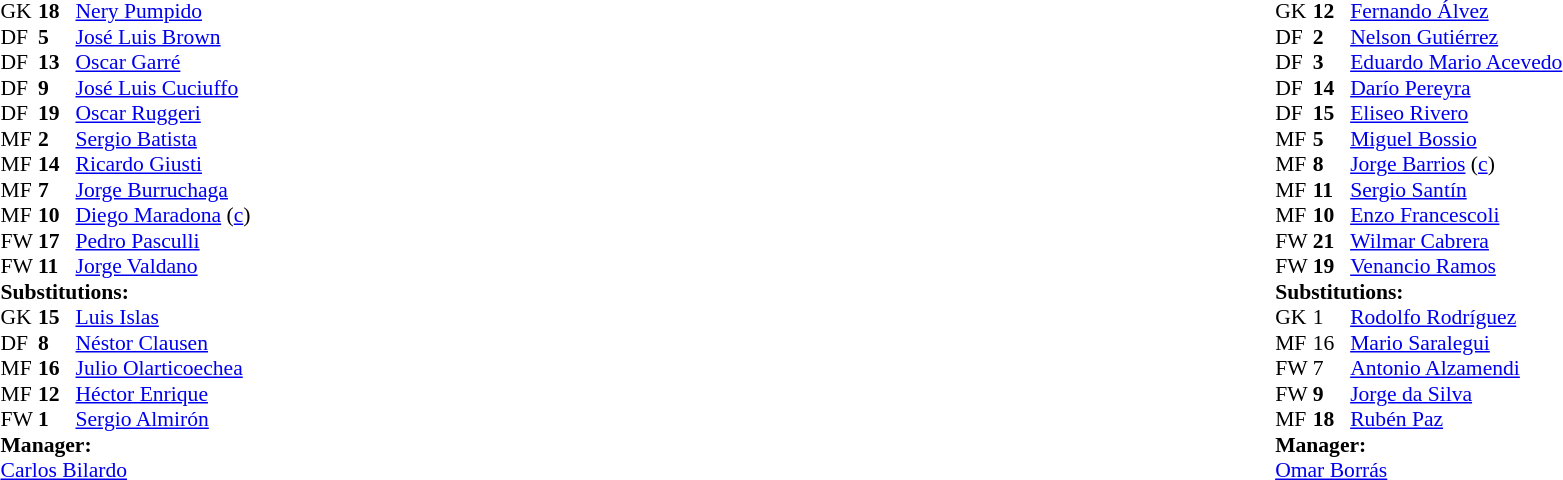<table width="100%">
<tr>
<td valign="top" width="50%"><br><table style="font-size: 90%" cellspacing="0" cellpadding="0">
<tr>
<th width="25"></th>
<th width="25"></th>
</tr>
<tr>
<td>GK</td>
<td><strong>18</strong></td>
<td><a href='#'>Nery Pumpido</a></td>
<td></td>
</tr>
<tr>
<td>DF</td>
<td><strong>5</strong></td>
<td><a href='#'>José Luis Brown</a></td>
<td></td>
</tr>
<tr>
<td>DF</td>
<td><strong>13</strong></td>
<td><a href='#'>Oscar Garré</a></td>
<td></td>
</tr>
<tr>
<td>DF</td>
<td><strong>9</strong></td>
<td><a href='#'>José Luis Cuciuffo</a></td>
</tr>
<tr>
<td>DF</td>
<td><strong>19</strong></td>
<td><a href='#'>Oscar Ruggeri</a></td>
</tr>
<tr>
<td>MF</td>
<td><strong>2</strong></td>
<td><a href='#'>Sergio Batista</a></td>
<td></td>
<td></td>
</tr>
<tr>
<td>MF</td>
<td><strong>14</strong></td>
<td><a href='#'>Ricardo Giusti</a></td>
</tr>
<tr>
<td>MF</td>
<td><strong>7</strong></td>
<td><a href='#'>Jorge Burruchaga</a></td>
</tr>
<tr>
<td>MF</td>
<td><strong>10</strong></td>
<td><a href='#'>Diego Maradona</a> (<a href='#'>c</a>)</td>
</tr>
<tr>
<td>FW</td>
<td><strong>17</strong></td>
<td><a href='#'>Pedro Pasculli</a></td>
</tr>
<tr>
<td>FW</td>
<td><strong>11</strong></td>
<td><a href='#'>Jorge Valdano</a></td>
</tr>
<tr>
<td colspan=3><strong>Substitutions:</strong></td>
</tr>
<tr>
<td>GK</td>
<td><strong>15</strong></td>
<td><a href='#'>Luis Islas</a></td>
<td></td>
<td></td>
</tr>
<tr>
<td>DF</td>
<td><strong>8</strong></td>
<td><a href='#'>Néstor Clausen</a></td>
<td></td>
<td></td>
</tr>
<tr>
<td>MF</td>
<td><strong>16</strong></td>
<td><a href='#'>Julio Olarticoechea</a></td>
<td></td>
<td></td>
</tr>
<tr>
<td>MF</td>
<td><strong>12</strong></td>
<td><a href='#'>Héctor Enrique</a></td>
<td></td>
<td></td>
</tr>
<tr>
<td>FW</td>
<td><strong>1</strong></td>
<td><a href='#'>Sergio Almirón</a></td>
<td></td>
<td></td>
</tr>
<tr>
<td colspan=3><strong>Manager:</strong></td>
</tr>
<tr>
<td colspan=3><a href='#'>Carlos Bilardo</a></td>
</tr>
</table>
</td>
<td valign="top"></td>
<td valign="top" width="50%"><br><table style="font-size: 90%" cellspacing="0" cellpadding="0" align="center">
<tr>
<th width=25></th>
<th width=25></th>
</tr>
<tr>
<td>GK</td>
<td><strong>12</strong></td>
<td><a href='#'>Fernando Álvez</a></td>
</tr>
<tr>
<td>DF</td>
<td><strong>2</strong></td>
<td><a href='#'>Nelson Gutiérrez</a></td>
</tr>
<tr>
<td>DF</td>
<td><strong>3</strong></td>
<td><a href='#'>Eduardo Mario Acevedo</a></td>
<td></td>
<td></td>
</tr>
<tr>
<td>DF</td>
<td><strong>14</strong></td>
<td><a href='#'>Darío Pereyra</a></td>
</tr>
<tr>
<td>DF</td>
<td><strong>15</strong></td>
<td><a href='#'>Eliseo Rivero</a></td>
</tr>
<tr>
<td>MF</td>
<td><strong>5</strong></td>
<td><a href='#'>Miguel Bossio</a></td>
</tr>
<tr>
<td>MF</td>
<td><strong>8</strong></td>
<td><a href='#'>Jorge Barrios</a> (<a href='#'>c</a>)</td>
</tr>
<tr>
<td>MF</td>
<td><strong>11</strong></td>
<td><a href='#'>Sergio Santín</a></td>
<td></td>
</tr>
<tr>
<td>MF</td>
<td><strong>10</strong></td>
<td><a href='#'>Enzo Francescoli</a></td>
<td></td>
</tr>
<tr>
<td>FW</td>
<td><strong>21</strong></td>
<td><a href='#'>Wilmar Cabrera</a></td>
<td></td>
<td></td>
</tr>
<tr>
<td>FW</td>
<td><strong>19</strong></td>
<td><a href='#'>Venancio Ramos</a></td>
</tr>
<tr>
<td colspan=3><strong>Substitutions:</strong></td>
</tr>
<tr>
<td>GK</td>
<td>1</td>
<td><a href='#'>Rodolfo Rodríguez</a></td>
<td></td>
<td></td>
</tr>
<tr>
<td>MF</td>
<td>16</td>
<td><a href='#'>Mario Saralegui</a></td>
<td></td>
<td></td>
</tr>
<tr>
<td>FW</td>
<td>7</td>
<td><a href='#'>Antonio Alzamendi</a></td>
<td></td>
<td></td>
</tr>
<tr>
<td>FW</td>
<td><strong>9</strong></td>
<td><a href='#'>Jorge da Silva</a></td>
<td></td>
<td></td>
</tr>
<tr>
<td>MF</td>
<td><strong>18</strong></td>
<td><a href='#'>Rubén Paz</a></td>
<td></td>
<td></td>
</tr>
<tr>
<td colspan=3><strong>Manager:</strong></td>
</tr>
<tr>
<td colspan=3><a href='#'>Omar Borrás</a></td>
</tr>
</table>
</td>
</tr>
</table>
